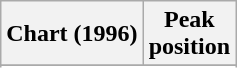<table class="wikitable sortable plainrowheaders" style="text-align:center">
<tr>
<th scope="col">Chart (1996)</th>
<th scope="col">Peak<br>position</th>
</tr>
<tr>
</tr>
<tr>
</tr>
</table>
